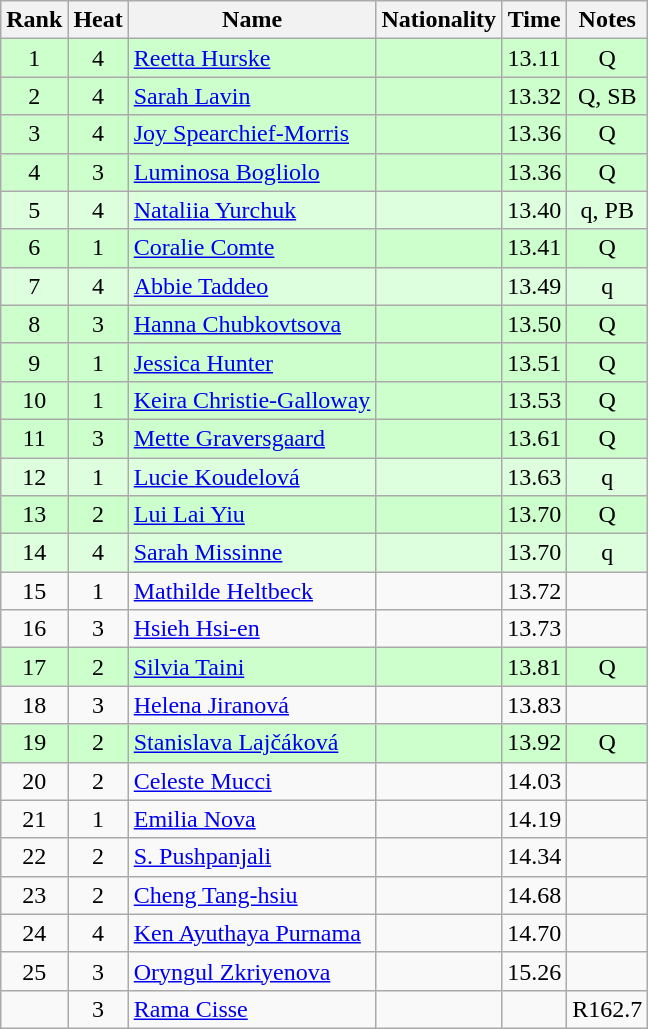<table class="wikitable sortable" style="text-align:center">
<tr>
<th>Rank</th>
<th>Heat</th>
<th>Name</th>
<th>Nationality</th>
<th>Time</th>
<th>Notes</th>
</tr>
<tr bgcolor=ccffcc>
<td>1</td>
<td>4</td>
<td align=left><a href='#'>Reetta Hurske</a></td>
<td align=left></td>
<td>13.11</td>
<td>Q</td>
</tr>
<tr bgcolor=ccffcc>
<td>2</td>
<td>4</td>
<td align=left><a href='#'>Sarah Lavin</a></td>
<td align=left></td>
<td>13.32</td>
<td>Q, SB</td>
</tr>
<tr bgcolor=ccffcc>
<td>3</td>
<td>4</td>
<td align=left><a href='#'>Joy Spearchief-Morris</a></td>
<td align=left></td>
<td>13.36</td>
<td>Q</td>
</tr>
<tr bgcolor=ccffcc>
<td>4</td>
<td>3</td>
<td align=left><a href='#'>Luminosa Bogliolo</a></td>
<td align=left></td>
<td>13.36</td>
<td>Q</td>
</tr>
<tr bgcolor=ddffdd>
<td>5</td>
<td>4</td>
<td align=left><a href='#'>Nataliia Yurchuk</a></td>
<td align=left></td>
<td>13.40</td>
<td>q, PB</td>
</tr>
<tr bgcolor=ccffcc>
<td>6</td>
<td>1</td>
<td align=left><a href='#'>Coralie Comte</a></td>
<td align=left></td>
<td>13.41</td>
<td>Q</td>
</tr>
<tr bgcolor=ddffdd>
<td>7</td>
<td>4</td>
<td align=left><a href='#'>Abbie Taddeo</a></td>
<td align=left></td>
<td>13.49</td>
<td>q</td>
</tr>
<tr bgcolor=ccffcc>
<td>8</td>
<td>3</td>
<td align=left><a href='#'>Hanna Chubkovtsova</a></td>
<td align=left></td>
<td>13.50</td>
<td>Q</td>
</tr>
<tr bgcolor=ccffcc>
<td>9</td>
<td>1</td>
<td align=left><a href='#'>Jessica Hunter</a></td>
<td align=left></td>
<td>13.51</td>
<td>Q</td>
</tr>
<tr bgcolor=ccffcc>
<td>10</td>
<td>1</td>
<td align=left><a href='#'>Keira Christie-Galloway</a></td>
<td align=left></td>
<td>13.53</td>
<td>Q</td>
</tr>
<tr bgcolor=ccffcc>
<td>11</td>
<td>3</td>
<td align=left><a href='#'>Mette Graversgaard</a></td>
<td align=left></td>
<td>13.61</td>
<td>Q</td>
</tr>
<tr bgcolor=ddffdd>
<td>12</td>
<td>1</td>
<td align=left><a href='#'>Lucie Koudelová</a></td>
<td align=left></td>
<td>13.63</td>
<td>q</td>
</tr>
<tr bgcolor=ccffcc>
<td>13</td>
<td>2</td>
<td align=left><a href='#'>Lui Lai Yiu</a></td>
<td align=left></td>
<td>13.70</td>
<td>Q</td>
</tr>
<tr bgcolor=ddffdd>
<td>14</td>
<td>4</td>
<td align=left><a href='#'>Sarah Missinne</a></td>
<td align=left></td>
<td>13.70</td>
<td>q</td>
</tr>
<tr>
<td>15</td>
<td>1</td>
<td align=left><a href='#'>Mathilde Heltbeck</a></td>
<td align=left></td>
<td>13.72</td>
<td></td>
</tr>
<tr>
<td>16</td>
<td>3</td>
<td align=left><a href='#'>Hsieh Hsi-en</a></td>
<td align=left></td>
<td>13.73</td>
<td></td>
</tr>
<tr bgcolor=ccffcc>
<td>17</td>
<td>2</td>
<td align=left><a href='#'>Silvia Taini</a></td>
<td align=left></td>
<td>13.81</td>
<td>Q</td>
</tr>
<tr>
<td>18</td>
<td>3</td>
<td align=left><a href='#'>Helena Jiranová</a></td>
<td align=left></td>
<td>13.83</td>
<td></td>
</tr>
<tr bgcolor=ccffcc>
<td>19</td>
<td>2</td>
<td align=left><a href='#'>Stanislava Lajčáková</a></td>
<td align=left></td>
<td>13.92</td>
<td>Q</td>
</tr>
<tr>
<td>20</td>
<td>2</td>
<td align=left><a href='#'>Celeste Mucci</a></td>
<td align=left></td>
<td>14.03</td>
<td></td>
</tr>
<tr>
<td>21</td>
<td>1</td>
<td align=left><a href='#'>Emilia Nova</a></td>
<td align=left></td>
<td>14.19</td>
<td></td>
</tr>
<tr>
<td>22</td>
<td>2</td>
<td align=left><a href='#'>S. Pushpanjali</a></td>
<td align=left></td>
<td>14.34</td>
<td></td>
</tr>
<tr>
<td>23</td>
<td>2</td>
<td align=left><a href='#'>Cheng Tang-hsiu</a></td>
<td align=left></td>
<td>14.68</td>
<td></td>
</tr>
<tr>
<td>24</td>
<td>4</td>
<td align=left><a href='#'>Ken Ayuthaya Purnama</a></td>
<td align=left></td>
<td>14.70</td>
<td></td>
</tr>
<tr>
<td>25</td>
<td>3</td>
<td align=left><a href='#'>Oryngul Zkriyenova</a></td>
<td align=left></td>
<td>15.26</td>
<td></td>
</tr>
<tr>
<td></td>
<td>3</td>
<td align=left><a href='#'>Rama Cisse</a></td>
<td align=left></td>
<td></td>
<td>R162.7</td>
</tr>
</table>
